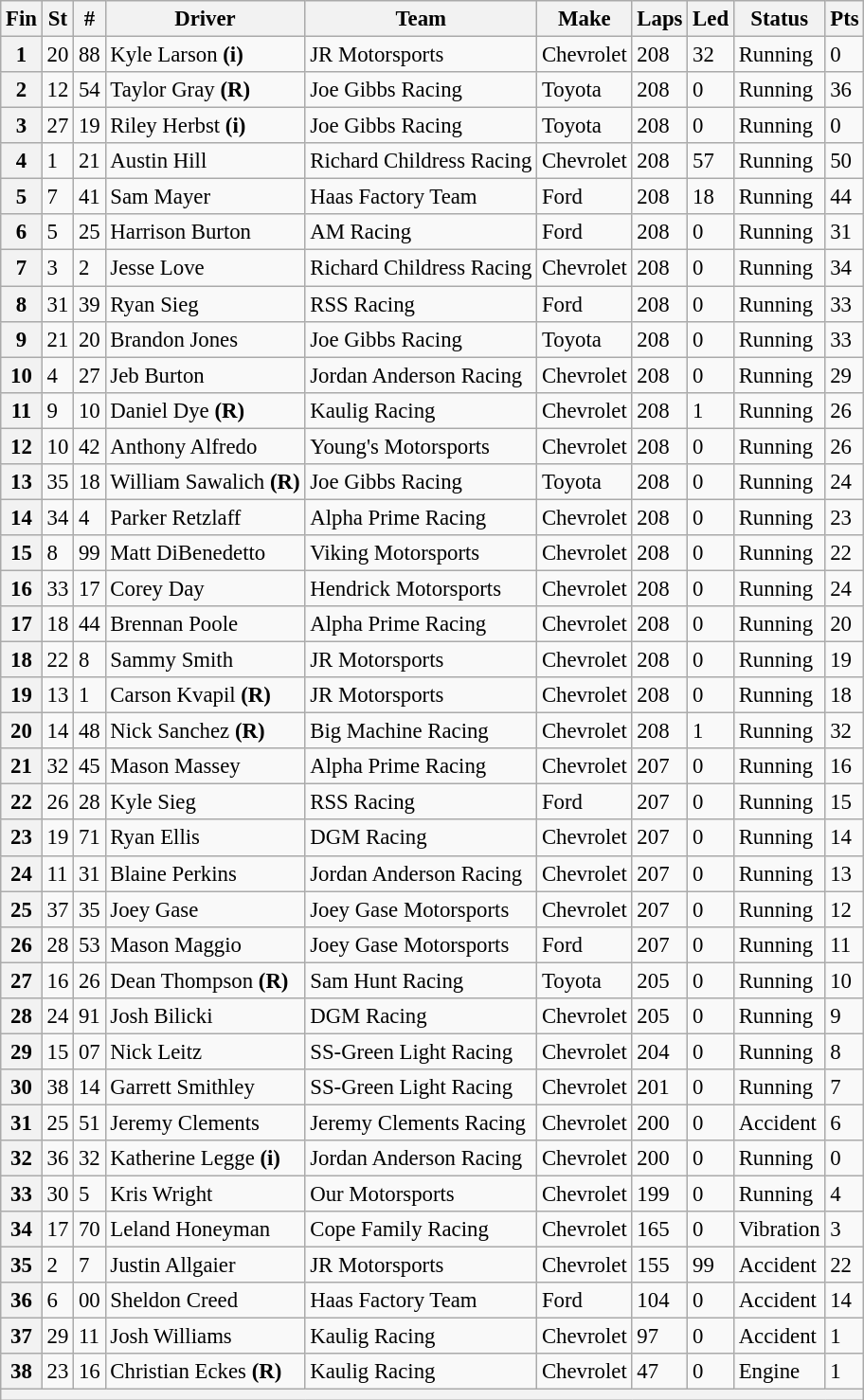<table class="wikitable" style="font-size:95%">
<tr>
<th>Fin</th>
<th>St</th>
<th>#</th>
<th>Driver</th>
<th>Team</th>
<th>Make</th>
<th>Laps</th>
<th>Led</th>
<th>Status</th>
<th>Pts</th>
</tr>
<tr>
<th>1</th>
<td>20</td>
<td>88</td>
<td>Kyle Larson <strong>(i)</strong></td>
<td>JR Motorsports</td>
<td>Chevrolet</td>
<td>208</td>
<td>32</td>
<td>Running</td>
<td>0</td>
</tr>
<tr>
<th>2</th>
<td>12</td>
<td>54</td>
<td>Taylor Gray <strong>(R)</strong></td>
<td>Joe Gibbs Racing</td>
<td>Toyota</td>
<td>208</td>
<td>0</td>
<td>Running</td>
<td>36</td>
</tr>
<tr>
<th>3</th>
<td>27</td>
<td>19</td>
<td>Riley Herbst <strong>(i)</strong></td>
<td>Joe Gibbs Racing</td>
<td>Toyota</td>
<td>208</td>
<td>0</td>
<td>Running</td>
<td>0</td>
</tr>
<tr>
<th>4</th>
<td>1</td>
<td>21</td>
<td>Austin Hill</td>
<td>Richard Childress Racing</td>
<td>Chevrolet</td>
<td>208</td>
<td>57</td>
<td>Running</td>
<td>50</td>
</tr>
<tr>
<th>5</th>
<td>7</td>
<td>41</td>
<td>Sam Mayer</td>
<td>Haas Factory Team</td>
<td>Ford</td>
<td>208</td>
<td>18</td>
<td>Running</td>
<td>44</td>
</tr>
<tr>
<th>6</th>
<td>5</td>
<td>25</td>
<td>Harrison Burton</td>
<td>AM Racing</td>
<td>Ford</td>
<td>208</td>
<td>0</td>
<td>Running</td>
<td>31</td>
</tr>
<tr>
<th>7</th>
<td>3</td>
<td>2</td>
<td>Jesse Love</td>
<td>Richard Childress Racing</td>
<td>Chevrolet</td>
<td>208</td>
<td>0</td>
<td>Running</td>
<td>34</td>
</tr>
<tr>
<th>8</th>
<td>31</td>
<td>39</td>
<td>Ryan Sieg</td>
<td>RSS Racing</td>
<td>Ford</td>
<td>208</td>
<td>0</td>
<td>Running</td>
<td>33</td>
</tr>
<tr>
<th>9</th>
<td>21</td>
<td>20</td>
<td>Brandon Jones</td>
<td>Joe Gibbs Racing</td>
<td>Toyota</td>
<td>208</td>
<td>0</td>
<td>Running</td>
<td>33</td>
</tr>
<tr>
<th>10</th>
<td>4</td>
<td>27</td>
<td>Jeb Burton</td>
<td>Jordan Anderson Racing</td>
<td>Chevrolet</td>
<td>208</td>
<td>0</td>
<td>Running</td>
<td>29</td>
</tr>
<tr>
<th>11</th>
<td>9</td>
<td>10</td>
<td>Daniel Dye <strong>(R)</strong></td>
<td>Kaulig Racing</td>
<td>Chevrolet</td>
<td>208</td>
<td>1</td>
<td>Running</td>
<td>26</td>
</tr>
<tr>
<th>12</th>
<td>10</td>
<td>42</td>
<td>Anthony Alfredo</td>
<td>Young's Motorsports</td>
<td>Chevrolet</td>
<td>208</td>
<td>0</td>
<td>Running</td>
<td>26</td>
</tr>
<tr>
<th>13</th>
<td>35</td>
<td>18</td>
<td>William Sawalich <strong>(R)</strong></td>
<td>Joe Gibbs Racing</td>
<td>Toyota</td>
<td>208</td>
<td>0</td>
<td>Running</td>
<td>24</td>
</tr>
<tr>
<th>14</th>
<td>34</td>
<td>4</td>
<td>Parker Retzlaff</td>
<td>Alpha Prime Racing</td>
<td>Chevrolet</td>
<td>208</td>
<td>0</td>
<td>Running</td>
<td>23</td>
</tr>
<tr>
<th>15</th>
<td>8</td>
<td>99</td>
<td>Matt DiBenedetto</td>
<td>Viking Motorsports</td>
<td>Chevrolet</td>
<td>208</td>
<td>0</td>
<td>Running</td>
<td>22</td>
</tr>
<tr>
<th>16</th>
<td>33</td>
<td>17</td>
<td>Corey Day</td>
<td>Hendrick Motorsports</td>
<td>Chevrolet</td>
<td>208</td>
<td>0</td>
<td>Running</td>
<td>24</td>
</tr>
<tr>
<th>17</th>
<td>18</td>
<td>44</td>
<td>Brennan Poole</td>
<td>Alpha Prime Racing</td>
<td>Chevrolet</td>
<td>208</td>
<td>0</td>
<td>Running</td>
<td>20</td>
</tr>
<tr>
<th>18</th>
<td>22</td>
<td>8</td>
<td>Sammy Smith</td>
<td>JR Motorsports</td>
<td>Chevrolet</td>
<td>208</td>
<td>0</td>
<td>Running</td>
<td>19</td>
</tr>
<tr>
<th>19</th>
<td>13</td>
<td>1</td>
<td>Carson Kvapil <strong>(R)</strong></td>
<td>JR Motorsports</td>
<td>Chevrolet</td>
<td>208</td>
<td>0</td>
<td>Running</td>
<td>18</td>
</tr>
<tr>
<th>20</th>
<td>14</td>
<td>48</td>
<td>Nick Sanchez <strong>(R)</strong></td>
<td>Big Machine Racing</td>
<td>Chevrolet</td>
<td>208</td>
<td>1</td>
<td>Running</td>
<td>32</td>
</tr>
<tr>
<th>21</th>
<td>32</td>
<td>45</td>
<td>Mason Massey</td>
<td>Alpha Prime Racing</td>
<td>Chevrolet</td>
<td>207</td>
<td>0</td>
<td>Running</td>
<td>16</td>
</tr>
<tr>
<th>22</th>
<td>26</td>
<td>28</td>
<td>Kyle Sieg</td>
<td>RSS Racing</td>
<td>Ford</td>
<td>207</td>
<td>0</td>
<td>Running</td>
<td>15</td>
</tr>
<tr>
<th>23</th>
<td>19</td>
<td>71</td>
<td>Ryan Ellis</td>
<td>DGM Racing</td>
<td>Chevrolet</td>
<td>207</td>
<td>0</td>
<td>Running</td>
<td>14</td>
</tr>
<tr>
<th>24</th>
<td>11</td>
<td>31</td>
<td>Blaine Perkins</td>
<td>Jordan Anderson Racing</td>
<td>Chevrolet</td>
<td>207</td>
<td>0</td>
<td>Running</td>
<td>13</td>
</tr>
<tr>
<th>25</th>
<td>37</td>
<td>35</td>
<td>Joey Gase</td>
<td>Joey Gase Motorsports</td>
<td>Chevrolet</td>
<td>207</td>
<td>0</td>
<td>Running</td>
<td>12</td>
</tr>
<tr>
<th>26</th>
<td>28</td>
<td>53</td>
<td>Mason Maggio</td>
<td>Joey Gase Motorsports</td>
<td>Ford</td>
<td>207</td>
<td>0</td>
<td>Running</td>
<td>11</td>
</tr>
<tr>
<th>27</th>
<td>16</td>
<td>26</td>
<td>Dean Thompson <strong>(R)</strong></td>
<td>Sam Hunt Racing</td>
<td>Toyota</td>
<td>205</td>
<td>0</td>
<td>Running</td>
<td>10</td>
</tr>
<tr>
<th>28</th>
<td>24</td>
<td>91</td>
<td>Josh Bilicki</td>
<td>DGM Racing</td>
<td>Chevrolet</td>
<td>205</td>
<td>0</td>
<td>Running</td>
<td>9</td>
</tr>
<tr>
<th>29</th>
<td>15</td>
<td>07</td>
<td>Nick Leitz</td>
<td>SS-Green Light Racing</td>
<td>Chevrolet</td>
<td>204</td>
<td>0</td>
<td>Running</td>
<td>8</td>
</tr>
<tr>
<th>30</th>
<td>38</td>
<td>14</td>
<td>Garrett Smithley</td>
<td>SS-Green Light Racing</td>
<td>Chevrolet</td>
<td>201</td>
<td>0</td>
<td>Running</td>
<td>7</td>
</tr>
<tr>
<th>31</th>
<td>25</td>
<td>51</td>
<td>Jeremy Clements</td>
<td>Jeremy Clements Racing</td>
<td>Chevrolet</td>
<td>200</td>
<td>0</td>
<td>Accident</td>
<td>6</td>
</tr>
<tr>
<th>32</th>
<td>36</td>
<td>32</td>
<td>Katherine Legge <strong>(i)</strong></td>
<td>Jordan Anderson Racing</td>
<td>Chevrolet</td>
<td>200</td>
<td>0</td>
<td>Running</td>
<td>0</td>
</tr>
<tr>
<th>33</th>
<td>30</td>
<td>5</td>
<td>Kris Wright</td>
<td>Our Motorsports</td>
<td>Chevrolet</td>
<td>199</td>
<td>0</td>
<td>Running</td>
<td>4</td>
</tr>
<tr>
<th>34</th>
<td>17</td>
<td>70</td>
<td>Leland Honeyman</td>
<td>Cope Family Racing</td>
<td>Chevrolet</td>
<td>165</td>
<td>0</td>
<td>Vibration</td>
<td>3</td>
</tr>
<tr>
<th>35</th>
<td>2</td>
<td>7</td>
<td>Justin Allgaier</td>
<td>JR Motorsports</td>
<td>Chevrolet</td>
<td>155</td>
<td>99</td>
<td>Accident</td>
<td>22</td>
</tr>
<tr>
<th>36</th>
<td>6</td>
<td>00</td>
<td>Sheldon Creed</td>
<td>Haas Factory Team</td>
<td>Ford</td>
<td>104</td>
<td>0</td>
<td>Accident</td>
<td>14</td>
</tr>
<tr>
<th>37</th>
<td>29</td>
<td>11</td>
<td>Josh Williams</td>
<td>Kaulig Racing</td>
<td>Chevrolet</td>
<td>97</td>
<td>0</td>
<td>Accident</td>
<td>1</td>
</tr>
<tr>
<th>38</th>
<td>23</td>
<td>16</td>
<td>Christian Eckes <strong>(R)</strong></td>
<td>Kaulig Racing</td>
<td>Chevrolet</td>
<td>47</td>
<td>0</td>
<td>Engine</td>
<td>1</td>
</tr>
<tr>
<th colspan="10"></th>
</tr>
</table>
